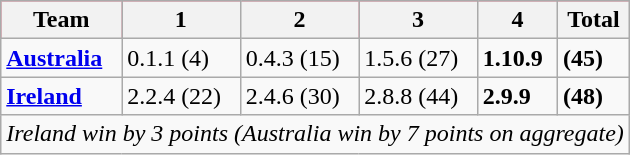<table class="wikitable">
<tr style="background:#f03;">
<th>Team</th>
<th>1</th>
<th>2</th>
<th>3</th>
<th>4</th>
<th>Total</th>
</tr>
<tr>
<td> <strong><a href='#'>Australia</a></strong></td>
<td>0.1.1 (4)</td>
<td>0.4.3 (15)</td>
<td>1.5.6 (27)</td>
<td><strong>1.10.9</strong></td>
<td><strong>(45)</strong></td>
</tr>
<tr>
<td> <strong><a href='#'>Ireland</a></strong></td>
<td>2.2.4 (22)</td>
<td>2.4.6 (30)</td>
<td>2.8.8 (44)</td>
<td><strong>2.9.9</strong></td>
<td><strong>(48)</strong></td>
</tr>
<tr>
<td colspan="6"><em>Ireland win by 3 points (Australia win by 7 points on aggregate)</em></td>
</tr>
</table>
